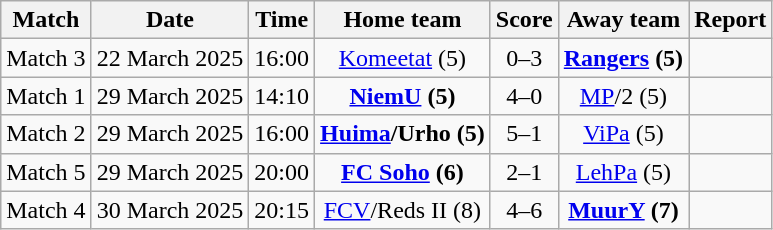<table class="wikitable" style="text-align:center">
<tr>
<th style= width="40px">Match</th>
<th style= width="40px">Date</th>
<th style= width="40px">Time</th>
<th style= width="150px">Home team</th>
<th style= width="60px">Score</th>
<th style= width="150px">Away team</th>
<th style= width="30px">Report</th>
</tr>
<tr>
<td>Match 3</td>
<td>22 March 2025</td>
<td>16:00</td>
<td><a href='#'>Komeetat</a> (5)</td>
<td>0–3</td>
<td><strong><a href='#'>Rangers</a> (5)</strong></td>
<td></td>
</tr>
<tr>
<td>Match 1</td>
<td>29 March 2025</td>
<td>14:10</td>
<td><strong><a href='#'>NiemU</a> (5)</strong></td>
<td>4–0</td>
<td><a href='#'>MP</a>/2 (5)</td>
<td></td>
</tr>
<tr>
<td>Match 2</td>
<td>29 March 2025</td>
<td>16:00</td>
<td><strong><a href='#'>Huima</a>/Urho (5)</strong></td>
<td>5–1</td>
<td><a href='#'>ViPa</a> (5)</td>
<td></td>
</tr>
<tr>
<td>Match 5</td>
<td>29 March 2025</td>
<td>20:00</td>
<td><strong><a href='#'>FC Soho</a> (6)</strong></td>
<td>2–1</td>
<td><a href='#'>LehPa</a> (5)</td>
<td></td>
</tr>
<tr>
<td>Match 4</td>
<td>30 March 2025</td>
<td>20:15</td>
<td><a href='#'>FCV</a>/Reds II (8)</td>
<td>4–6</td>
<td><strong><a href='#'>MuurY</a> (7)</strong></td>
<td></td>
</tr>
</table>
